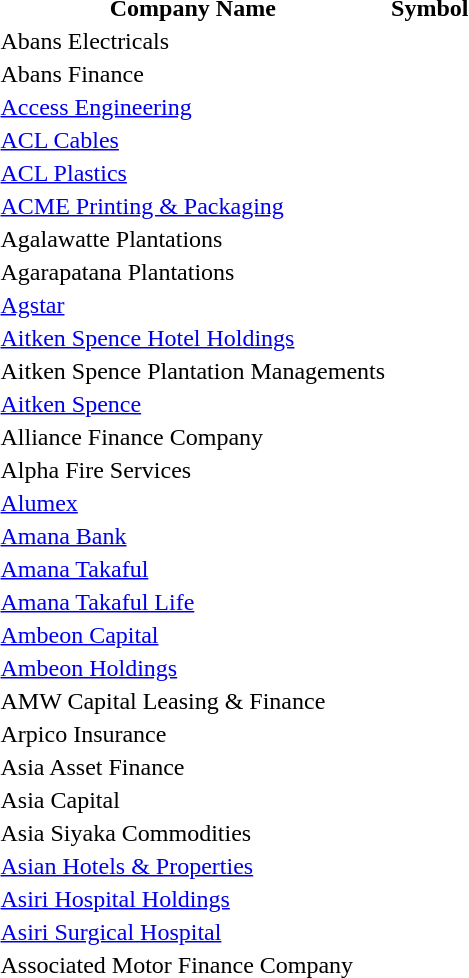<table style="background:transparent;">
<tr>
<th>Company Name</th>
<th>Symbol</th>
</tr>
<tr>
<td>Abans Electricals</td>
<td></td>
</tr>
<tr>
<td>Abans Finance</td>
<td></td>
</tr>
<tr>
<td><a href='#'>Access Engineering</a></td>
<td></td>
</tr>
<tr>
<td><a href='#'>ACL Cables</a></td>
<td></td>
</tr>
<tr>
<td><a href='#'>ACL Plastics</a></td>
<td></td>
</tr>
<tr>
<td><a href='#'>ACME Printing & Packaging</a></td>
<td></td>
</tr>
<tr>
<td>Agalawatte Plantations</td>
<td></td>
</tr>
<tr>
<td>Agarapatana Plantations</td>
<td></td>
</tr>
<tr>
<td><a href='#'>Agstar</a></td>
<td></td>
</tr>
<tr>
<td><a href='#'>Aitken Spence Hotel Holdings</a></td>
<td></td>
</tr>
<tr>
<td>Aitken Spence Plantation Managements</td>
<td></td>
</tr>
<tr>
<td><a href='#'>Aitken Spence</a></td>
<td></td>
</tr>
<tr>
<td>Alliance Finance Company</td>
<td></td>
</tr>
<tr>
<td>Alpha Fire Services</td>
<td></td>
</tr>
<tr>
<td><a href='#'>Alumex</a></td>
<td></td>
</tr>
<tr>
<td><a href='#'>Amana Bank</a></td>
<td></td>
</tr>
<tr>
<td><a href='#'>Amana Takaful</a></td>
<td></td>
</tr>
<tr>
<td><a href='#'>Amana Takaful Life</a></td>
<td></td>
</tr>
<tr>
<td><a href='#'>Ambeon Capital</a></td>
<td></td>
</tr>
<tr>
<td><a href='#'>Ambeon Holdings</a></td>
<td></td>
</tr>
<tr>
<td>AMW Capital Leasing & Finance</td>
<td></td>
</tr>
<tr>
<td>Arpico Insurance</td>
<td></td>
</tr>
<tr>
<td>Asia Asset Finance</td>
<td></td>
</tr>
<tr>
<td>Asia Capital</td>
<td></td>
</tr>
<tr>
<td>Asia Siyaka Commodities</td>
<td></td>
</tr>
<tr>
<td><a href='#'>Asian Hotels & Properties</a></td>
<td></td>
</tr>
<tr>
<td><a href='#'>Asiri Hospital Holdings</a></td>
<td></td>
</tr>
<tr>
<td><a href='#'>Asiri Surgical Hospital</a></td>
<td></td>
</tr>
<tr>
<td>Associated Motor Finance Company</td>
<td></td>
</tr>
</table>
